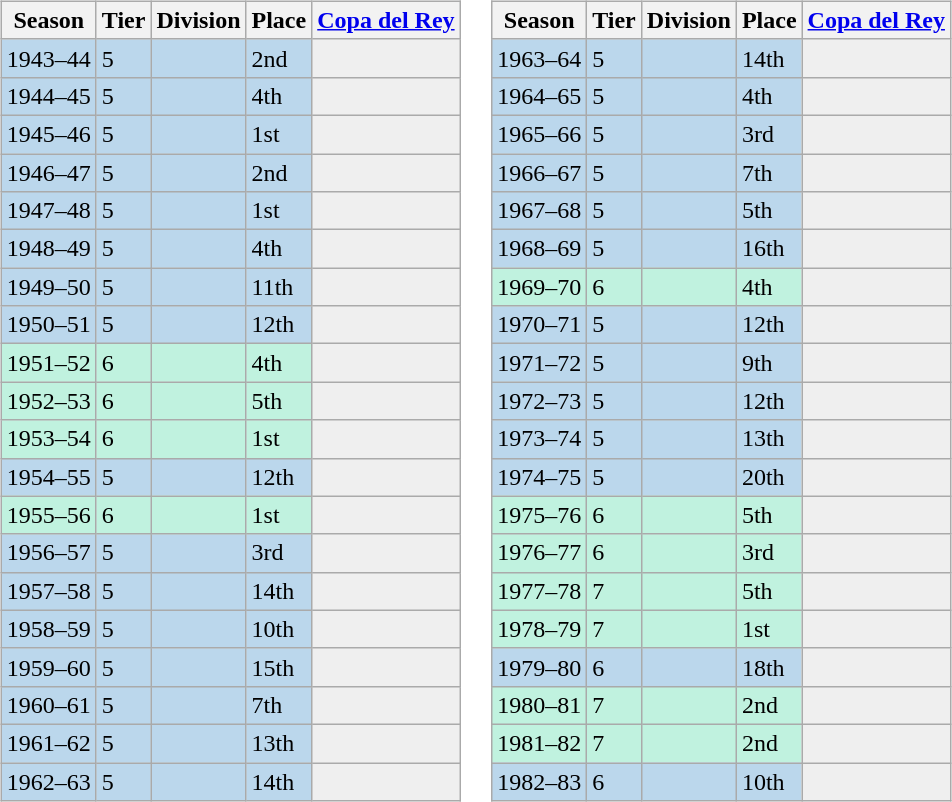<table>
<tr>
<td valign="top" width=0%><br><table class="wikitable">
<tr style="background:#f0f6fa;">
<th>Season</th>
<th>Tier</th>
<th>Division</th>
<th>Place</th>
<th><a href='#'>Copa del Rey</a></th>
</tr>
<tr>
<td style="background:#BBD7EC;">1943–44</td>
<td style="background:#BBD7EC;">5</td>
<td style="background:#BBD7EC;"></td>
<td style="background:#BBD7EC;">2nd</td>
<th style="background:#efefef;"></th>
</tr>
<tr>
<td style="background:#BBD7EC;">1944–45</td>
<td style="background:#BBD7EC;">5</td>
<td style="background:#BBD7EC;"></td>
<td style="background:#BBD7EC;">4th</td>
<th style="background:#efefef;"></th>
</tr>
<tr>
<td style="background:#BBD7EC;">1945–46</td>
<td style="background:#BBD7EC;">5</td>
<td style="background:#BBD7EC;"></td>
<td style="background:#BBD7EC;">1st</td>
<th style="background:#efefef;"></th>
</tr>
<tr>
<td style="background:#BBD7EC;">1946–47</td>
<td style="background:#BBD7EC;">5</td>
<td style="background:#BBD7EC;"></td>
<td style="background:#BBD7EC;">2nd</td>
<th style="background:#efefef;"></th>
</tr>
<tr>
<td style="background:#BBD7EC;">1947–48</td>
<td style="background:#BBD7EC;">5</td>
<td style="background:#BBD7EC;"></td>
<td style="background:#BBD7EC;">1st</td>
<th style="background:#efefef;"></th>
</tr>
<tr>
<td style="background:#BBD7EC;">1948–49</td>
<td style="background:#BBD7EC;">5</td>
<td style="background:#BBD7EC;"></td>
<td style="background:#BBD7EC;">4th</td>
<th style="background:#efefef;"></th>
</tr>
<tr>
<td style="background:#BBD7EC;">1949–50</td>
<td style="background:#BBD7EC;">5</td>
<td style="background:#BBD7EC;"></td>
<td style="background:#BBD7EC;">11th</td>
<th style="background:#efefef;"></th>
</tr>
<tr>
<td style="background:#BBD7EC;">1950–51</td>
<td style="background:#BBD7EC;">5</td>
<td style="background:#BBD7EC;"></td>
<td style="background:#BBD7EC;">12th</td>
<th style="background:#efefef;"></th>
</tr>
<tr>
<td style="background:#C0F2DF;">1951–52</td>
<td style="background:#C0F2DF;">6</td>
<td style="background:#C0F2DF;"></td>
<td style="background:#C0F2DF;">4th</td>
<th style="background:#efefef;"></th>
</tr>
<tr>
<td style="background:#C0F2DF;">1952–53</td>
<td style="background:#C0F2DF;">6</td>
<td style="background:#C0F2DF;"></td>
<td style="background:#C0F2DF;">5th</td>
<th style="background:#efefef;"></th>
</tr>
<tr>
<td style="background:#C0F2DF;">1953–54</td>
<td style="background:#C0F2DF;">6</td>
<td style="background:#C0F2DF;"></td>
<td style="background:#C0F2DF;">1st</td>
<th style="background:#efefef;"></th>
</tr>
<tr>
<td style="background:#BBD7EC;">1954–55</td>
<td style="background:#BBD7EC;">5</td>
<td style="background:#BBD7EC;"></td>
<td style="background:#BBD7EC;">12th</td>
<th style="background:#efefef;"></th>
</tr>
<tr>
<td style="background:#C0F2DF;">1955–56</td>
<td style="background:#C0F2DF;">6</td>
<td style="background:#C0F2DF;"></td>
<td style="background:#C0F2DF;">1st</td>
<th style="background:#efefef;"></th>
</tr>
<tr>
<td style="background:#BBD7EC;">1956–57</td>
<td style="background:#BBD7EC;">5</td>
<td style="background:#BBD7EC;"></td>
<td style="background:#BBD7EC;">3rd</td>
<th style="background:#efefef;"></th>
</tr>
<tr>
<td style="background:#BBD7EC;">1957–58</td>
<td style="background:#BBD7EC;">5</td>
<td style="background:#BBD7EC;"></td>
<td style="background:#BBD7EC;">14th</td>
<th style="background:#efefef;"></th>
</tr>
<tr>
<td style="background:#BBD7EC;">1958–59</td>
<td style="background:#BBD7EC;">5</td>
<td style="background:#BBD7EC;"></td>
<td style="background:#BBD7EC;">10th</td>
<th style="background:#efefef;"></th>
</tr>
<tr>
<td style="background:#BBD7EC;">1959–60</td>
<td style="background:#BBD7EC;">5</td>
<td style="background:#BBD7EC;"></td>
<td style="background:#BBD7EC;">15th</td>
<th style="background:#efefef;"></th>
</tr>
<tr>
<td style="background:#BBD7EC;">1960–61</td>
<td style="background:#BBD7EC;">5</td>
<td style="background:#BBD7EC;"></td>
<td style="background:#BBD7EC;">7th</td>
<th style="background:#efefef;"></th>
</tr>
<tr>
<td style="background:#BBD7EC;">1961–62</td>
<td style="background:#BBD7EC;">5</td>
<td style="background:#BBD7EC;"></td>
<td style="background:#BBD7EC;">13th</td>
<th style="background:#efefef;"></th>
</tr>
<tr>
<td style="background:#BBD7EC;">1962–63</td>
<td style="background:#BBD7EC;">5</td>
<td style="background:#BBD7EC;"></td>
<td style="background:#BBD7EC;">14th</td>
<th style="background:#efefef;"></th>
</tr>
</table>
</td>
<td valign="top" width=0%><br><table class="wikitable">
<tr style="background:#f0f6fa;">
<th>Season</th>
<th>Tier</th>
<th>Division</th>
<th>Place</th>
<th><a href='#'>Copa del Rey</a></th>
</tr>
<tr>
<td style="background:#BBD7EC;">1963–64</td>
<td style="background:#BBD7EC;">5</td>
<td style="background:#BBD7EC;"></td>
<td style="background:#BBD7EC;">14th</td>
<th style="background:#efefef;"></th>
</tr>
<tr>
<td style="background:#BBD7EC;">1964–65</td>
<td style="background:#BBD7EC;">5</td>
<td style="background:#BBD7EC;"></td>
<td style="background:#BBD7EC;">4th</td>
<th style="background:#efefef;"></th>
</tr>
<tr>
<td style="background:#BBD7EC;">1965–66</td>
<td style="background:#BBD7EC;">5</td>
<td style="background:#BBD7EC;"></td>
<td style="background:#BBD7EC;">3rd</td>
<th style="background:#efefef;"></th>
</tr>
<tr>
<td style="background:#BBD7EC;">1966–67</td>
<td style="background:#BBD7EC;">5</td>
<td style="background:#BBD7EC;"></td>
<td style="background:#BBD7EC;">7th</td>
<th style="background:#efefef;"></th>
</tr>
<tr>
<td style="background:#BBD7EC;">1967–68</td>
<td style="background:#BBD7EC;">5</td>
<td style="background:#BBD7EC;"></td>
<td style="background:#BBD7EC;">5th</td>
<th style="background:#efefef;"></th>
</tr>
<tr>
<td style="background:#BBD7EC;">1968–69</td>
<td style="background:#BBD7EC;">5</td>
<td style="background:#BBD7EC;"></td>
<td style="background:#BBD7EC;">16th</td>
<th style="background:#efefef;"></th>
</tr>
<tr>
<td style="background:#C0F2DF;">1969–70</td>
<td style="background:#C0F2DF;">6</td>
<td style="background:#C0F2DF;"></td>
<td style="background:#C0F2DF;">4th</td>
<th style="background:#efefef;"></th>
</tr>
<tr>
<td style="background:#BBD7EC;">1970–71</td>
<td style="background:#BBD7EC;">5</td>
<td style="background:#BBD7EC;"></td>
<td style="background:#BBD7EC;">12th</td>
<th style="background:#efefef;"></th>
</tr>
<tr>
<td style="background:#BBD7EC;">1971–72</td>
<td style="background:#BBD7EC;">5</td>
<td style="background:#BBD7EC;"></td>
<td style="background:#BBD7EC;">9th</td>
<th style="background:#efefef;"></th>
</tr>
<tr>
<td style="background:#BBD7EC;">1972–73</td>
<td style="background:#BBD7EC;">5</td>
<td style="background:#BBD7EC;"></td>
<td style="background:#BBD7EC;">12th</td>
<th style="background:#efefef;"></th>
</tr>
<tr>
<td style="background:#BBD7EC;">1973–74</td>
<td style="background:#BBD7EC;">5</td>
<td style="background:#BBD7EC;"></td>
<td style="background:#BBD7EC;">13th</td>
<th style="background:#efefef;"></th>
</tr>
<tr>
<td style="background:#BBD7EC;">1974–75</td>
<td style="background:#BBD7EC;">5</td>
<td style="background:#BBD7EC;"></td>
<td style="background:#BBD7EC;">20th</td>
<th style="background:#efefef;"></th>
</tr>
<tr>
<td style="background:#C0F2DF;">1975–76</td>
<td style="background:#C0F2DF;">6</td>
<td style="background:#C0F2DF;"></td>
<td style="background:#C0F2DF;">5th</td>
<th style="background:#efefef;"></th>
</tr>
<tr>
<td style="background:#C0F2DF;">1976–77</td>
<td style="background:#C0F2DF;">6</td>
<td style="background:#C0F2DF;"></td>
<td style="background:#C0F2DF;">3rd</td>
<th style="background:#efefef;"></th>
</tr>
<tr>
<td style="background:#C0F2DF;">1977–78</td>
<td style="background:#C0F2DF;">7</td>
<td style="background:#C0F2DF;"></td>
<td style="background:#C0F2DF;">5th</td>
<th style="background:#efefef;"></th>
</tr>
<tr>
<td style="background:#C0F2DF;">1978–79</td>
<td style="background:#C0F2DF;">7</td>
<td style="background:#C0F2DF;"></td>
<td style="background:#C0F2DF;">1st</td>
<th style="background:#efefef;"></th>
</tr>
<tr>
<td style="background:#BBD7EC;">1979–80</td>
<td style="background:#BBD7EC;">6</td>
<td style="background:#BBD7EC;"></td>
<td style="background:#BBD7EC;">18th</td>
<th style="background:#efefef;"></th>
</tr>
<tr>
<td style="background:#C0F2DF;">1980–81</td>
<td style="background:#C0F2DF;">7</td>
<td style="background:#C0F2DF;"></td>
<td style="background:#C0F2DF;">2nd</td>
<th style="background:#efefef;"></th>
</tr>
<tr>
<td style="background:#C0F2DF;">1981–82</td>
<td style="background:#C0F2DF;">7</td>
<td style="background:#C0F2DF;"></td>
<td style="background:#C0F2DF;">2nd</td>
<th style="background:#efefef;"></th>
</tr>
<tr>
<td style="background:#BBD7EC;">1982–83</td>
<td style="background:#BBD7EC;">6</td>
<td style="background:#BBD7EC;"></td>
<td style="background:#BBD7EC;">10th</td>
<th style="background:#efefef;"></th>
</tr>
</table>
</td>
</tr>
</table>
